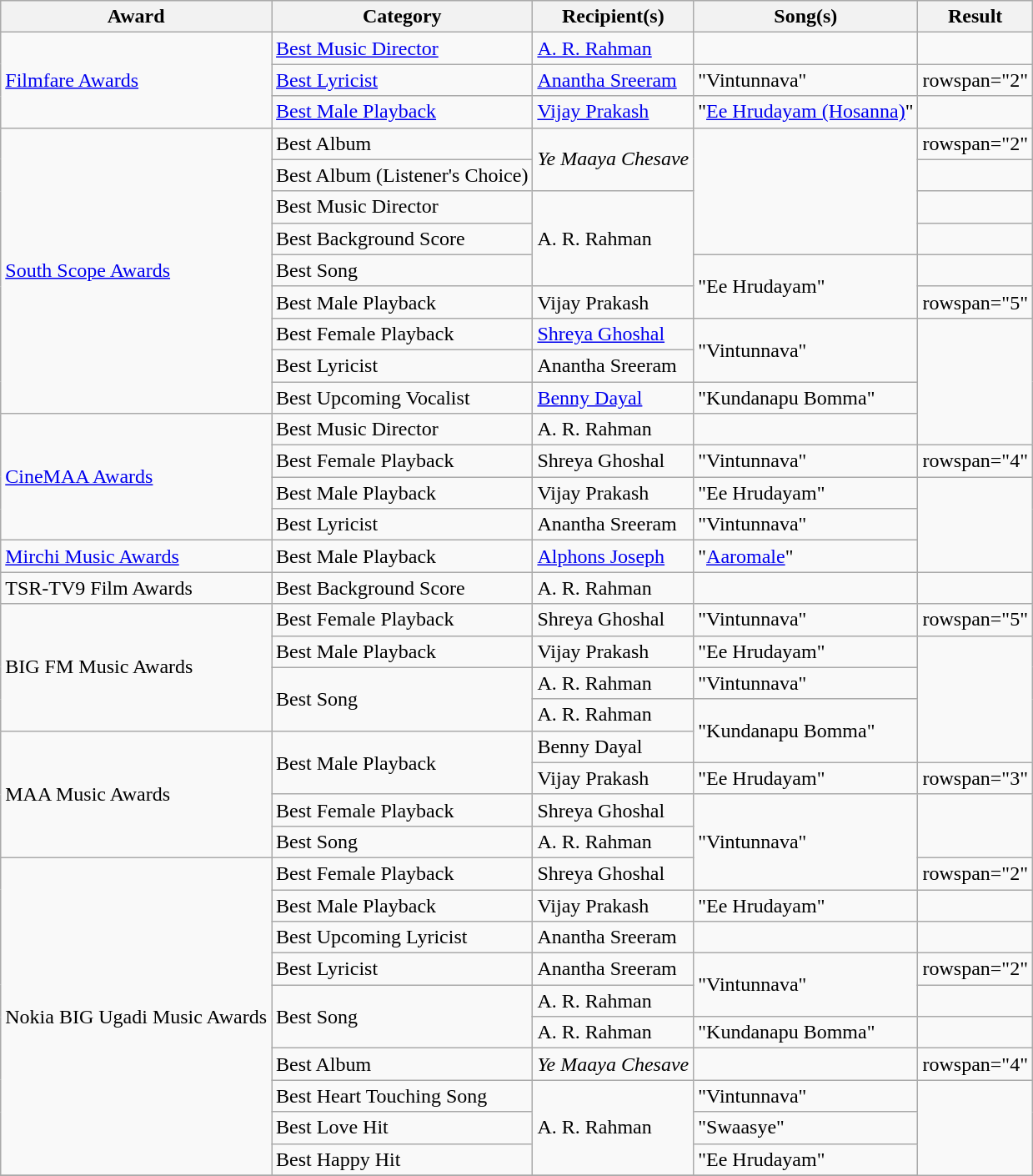<table class="wikitable sortable">
<tr>
<th>Award</th>
<th>Category</th>
<th>Recipient(s)</th>
<th>Song(s)</th>
<th>Result</th>
</tr>
<tr>
<td rowspan="3"><a href='#'>Filmfare Awards</a></td>
<td><a href='#'>Best Music Director</a></td>
<td><a href='#'>A. R. Rahman</a></td>
<td></td>
<td></td>
</tr>
<tr>
<td><a href='#'>Best Lyricist</a></td>
<td><a href='#'>Anantha Sreeram</a></td>
<td>"Vintunnava"</td>
<td>rowspan="2" </td>
</tr>
<tr>
<td><a href='#'>Best Male Playback</a></td>
<td><a href='#'>Vijay Prakash</a></td>
<td>"<a href='#'>Ee Hrudayam (Hosanna)</a>"</td>
</tr>
<tr>
<td rowspan="9"><a href='#'>South Scope Awards</a></td>
<td>Best Album</td>
<td rowspan="2"><em>Ye Maaya Chesave</em></td>
<td rowspan="4"></td>
<td>rowspan="2" </td>
</tr>
<tr>
<td>Best Album (Listener's Choice)</td>
</tr>
<tr>
<td>Best Music Director</td>
<td rowspan="3">A. R. Rahman</td>
<td></td>
</tr>
<tr>
<td>Best Background Score</td>
<td></td>
</tr>
<tr>
<td>Best Song</td>
<td rowspan="2">"Ee Hrudayam"</td>
<td></td>
</tr>
<tr>
<td>Best Male Playback</td>
<td>Vijay Prakash</td>
<td>rowspan="5" </td>
</tr>
<tr>
<td>Best Female Playback</td>
<td><a href='#'>Shreya Ghoshal</a></td>
<td rowspan="2">"Vintunnava"</td>
</tr>
<tr>
<td>Best Lyricist</td>
<td>Anantha Sreeram</td>
</tr>
<tr>
<td>Best Upcoming Vocalist</td>
<td><a href='#'>Benny Dayal</a></td>
<td>"Kundanapu Bomma"</td>
</tr>
<tr>
<td rowspan="4"><a href='#'>CineMAA Awards</a></td>
<td>Best Music Director</td>
<td>A. R. Rahman</td>
<td></td>
</tr>
<tr>
<td>Best Female Playback</td>
<td>Shreya Ghoshal</td>
<td>"Vintunnava"</td>
<td>rowspan="4" </td>
</tr>
<tr>
<td>Best Male Playback</td>
<td>Vijay Prakash</td>
<td>"Ee Hrudayam"</td>
</tr>
<tr>
<td>Best Lyricist</td>
<td>Anantha Sreeram</td>
<td>"Vintunnava"</td>
</tr>
<tr>
<td><a href='#'>Mirchi Music Awards</a></td>
<td>Best Male Playback</td>
<td><a href='#'>Alphons Joseph</a></td>
<td>"<a href='#'>Aaromale</a>"</td>
</tr>
<tr>
<td>TSR-TV9 Film Awards</td>
<td>Best Background Score</td>
<td>A. R. Rahman</td>
<td></td>
<td></td>
</tr>
<tr>
<td rowspan="4">BIG FM Music Awards</td>
<td>Best Female Playback</td>
<td>Shreya Ghoshal</td>
<td>"Vintunnava"</td>
<td>rowspan="5" </td>
</tr>
<tr>
<td>Best Male Playback</td>
<td>Vijay Prakash</td>
<td>"Ee Hrudayam"</td>
</tr>
<tr>
<td rowspan="2">Best Song</td>
<td>A. R. Rahman</td>
<td>"Vintunnava"</td>
</tr>
<tr>
<td>A. R. Rahman</td>
<td rowspan="2">"Kundanapu Bomma"</td>
</tr>
<tr>
<td rowspan="4">MAA Music Awards</td>
<td rowspan="2">Best Male Playback</td>
<td>Benny Dayal</td>
</tr>
<tr>
<td>Vijay Prakash</td>
<td>"Ee Hrudayam"</td>
<td>rowspan="3" </td>
</tr>
<tr>
<td>Best Female Playback</td>
<td>Shreya Ghoshal</td>
<td rowspan="3">"Vintunnava"</td>
</tr>
<tr>
<td>Best Song</td>
<td>A. R. Rahman</td>
</tr>
<tr>
<td rowspan="10">Nokia BIG Ugadi Music Awards</td>
<td>Best Female Playback</td>
<td>Shreya Ghoshal</td>
<td>rowspan="2" </td>
</tr>
<tr>
<td>Best Male Playback</td>
<td>Vijay Prakash</td>
<td>"Ee Hrudayam"</td>
</tr>
<tr>
<td>Best Upcoming Lyricist</td>
<td>Anantha Sreeram</td>
<td></td>
<td></td>
</tr>
<tr>
<td>Best Lyricist</td>
<td>Anantha Sreeram</td>
<td rowspan="2">"Vintunnava"</td>
<td>rowspan="2" </td>
</tr>
<tr>
<td rowspan="2">Best Song</td>
<td>A. R. Rahman</td>
</tr>
<tr>
<td>A. R. Rahman</td>
<td>"Kundanapu Bomma"</td>
<td></td>
</tr>
<tr>
<td>Best Album</td>
<td><em>Ye Maaya Chesave</em></td>
<td></td>
<td>rowspan="4" </td>
</tr>
<tr>
<td>Best Heart Touching Song</td>
<td rowspan="3">A. R. Rahman</td>
<td>"Vintunnava"</td>
</tr>
<tr>
<td>Best Love Hit</td>
<td>"Swaasye"</td>
</tr>
<tr>
<td>Best Happy Hit</td>
<td>"Ee Hrudayam"</td>
</tr>
<tr>
</tr>
</table>
